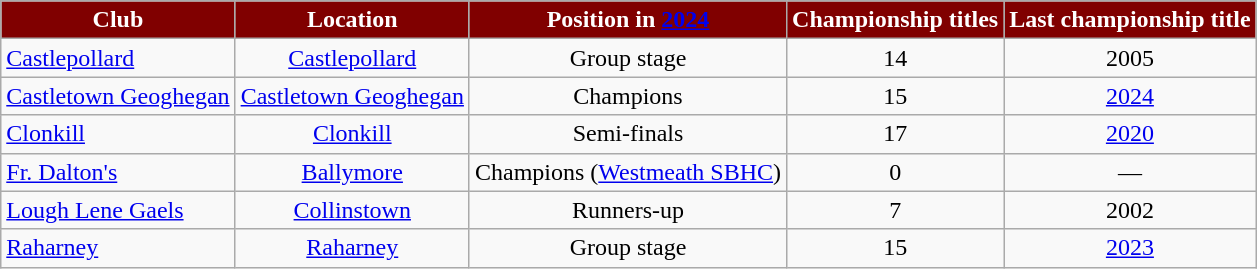<table class="wikitable sortable" style="text-align:center">
<tr>
<th style="background:maroon;color:white">Club</th>
<th style="background:maroon;color:white">Location</th>
<th style="background:maroon;color:white">Position in <a href='#'>2024</a></th>
<th style="background:maroon;color:white">Championship titles</th>
<th style="background:maroon;color:white">Last championship title</th>
</tr>
<tr>
<td style="text-align:left"> <a href='#'>Castlepollard</a></td>
<td><a href='#'>Castlepollard</a></td>
<td>Group stage</td>
<td>14</td>
<td>2005</td>
</tr>
<tr>
<td style="text-align:left"> <a href='#'>Castletown Geoghegan</a></td>
<td><a href='#'>Castletown Geoghegan</a></td>
<td>Champions</td>
<td>15</td>
<td><a href='#'>2024</a></td>
</tr>
<tr>
<td style="text-align:left"> <a href='#'>Clonkill</a></td>
<td><a href='#'>Clonkill</a></td>
<td>Semi-finals</td>
<td>17</td>
<td><a href='#'>2020</a></td>
</tr>
<tr>
<td style="text-align:left"> <a href='#'>Fr. Dalton's</a></td>
<td><a href='#'>Ballymore</a></td>
<td>Champions (<a href='#'>Westmeath SBHC</a>)</td>
<td>0</td>
<td>—</td>
</tr>
<tr>
<td style="text-align:left"> <a href='#'>Lough Lene Gaels</a></td>
<td><a href='#'>Collinstown</a></td>
<td>Runners-up</td>
<td>7</td>
<td>2002</td>
</tr>
<tr>
<td style="text-align:left"> <a href='#'>Raharney</a></td>
<td><a href='#'>Raharney</a></td>
<td>Group stage</td>
<td>15</td>
<td><a href='#'>2023</a></td>
</tr>
</table>
